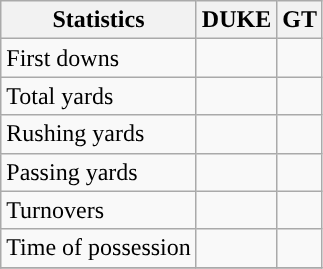<table class="wikitable" style="float: left;">
<tr>
<th>Statistics</th>
<th>DUKE</th>
<th>GT</th>
</tr>
<tr>
<td>First downs</td>
<td></td>
<td></td>
</tr>
<tr>
<td>Total yards</td>
<td></td>
<td></td>
</tr>
<tr>
<td>Rushing yards</td>
<td></td>
<td></td>
</tr>
<tr>
<td>Passing yards</td>
<td></td>
<td></td>
</tr>
<tr>
<td>Turnovers</td>
<td></td>
<td></td>
</tr>
<tr>
<td>Time of possession</td>
<td></td>
<td></td>
</tr>
<tr>
</tr>
</table>
